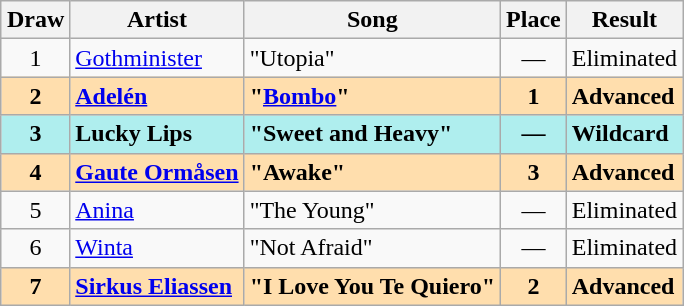<table class="sortable wikitable" style="margin: 1em auto 1em auto; text-align:center">
<tr>
<th>Draw</th>
<th>Artist</th>
<th>Song</th>
<th>Place</th>
<th>Result</th>
</tr>
<tr>
<td>1</td>
<td align="left"><a href='#'>Gothminister</a></td>
<td align="left">"Utopia"</td>
<td data-sort-value="4">—</td>
<td align="left">Eliminated</td>
</tr>
<tr style="background: navajowhite; font-weight: bold;">
<td>2</td>
<td align="left"><a href='#'>Adelén</a></td>
<td align="left">"<a href='#'>Bombo</a>"</td>
<td>1</td>
<td align="left">Advanced</td>
</tr>
<tr style="font-weight:bold; background:paleturquoise;">
<td>3</td>
<td align="left">Lucky Lips</td>
<td align="left">"Sweet and Heavy"</td>
<td data-sort-value="4">—</td>
<td align="left">Wildcard</td>
</tr>
<tr style="background: navajowhite; font-weight: bold;">
<td>4</td>
<td align="left"><a href='#'>Gaute Ormåsen</a></td>
<td align="left">"Awake"</td>
<td>3</td>
<td align="left">Advanced</td>
</tr>
<tr>
<td>5</td>
<td align="left"><a href='#'>Anina</a></td>
<td align="left">"The Young"</td>
<td data-sort-value="4">—</td>
<td align="left">Eliminated</td>
</tr>
<tr>
<td>6</td>
<td align="left"><a href='#'>Winta</a></td>
<td align="left">"Not Afraid"</td>
<td data-sort-value="4">—</td>
<td align="left">Eliminated</td>
</tr>
<tr style="background: navajowhite; font-weight: bold;">
<td>7</td>
<td align="left"><a href='#'>Sirkus Eliassen</a></td>
<td align="left">"I Love You Te Quiero"</td>
<td>2</td>
<td align="left">Advanced</td>
</tr>
</table>
